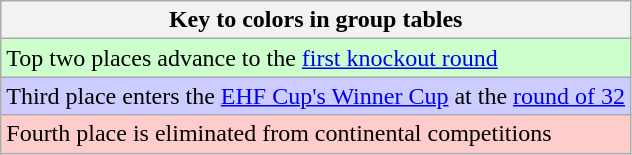<table class="wikitable">
<tr>
<th>Key to colors in group tables</th>
</tr>
<tr bgcolor=#ccffcc>
<td>Top two places advance to the <a href='#'>first knockout round</a></td>
</tr>
<tr bgcolor=#ccccff>
<td>Third place enters the <a href='#'>EHF Cup's Winner Cup</a> at the <a href='#'>round of 32</a></td>
</tr>
<tr bgcolor=#ffcccc>
<td>Fourth place is eliminated from continental competitions</td>
</tr>
</table>
